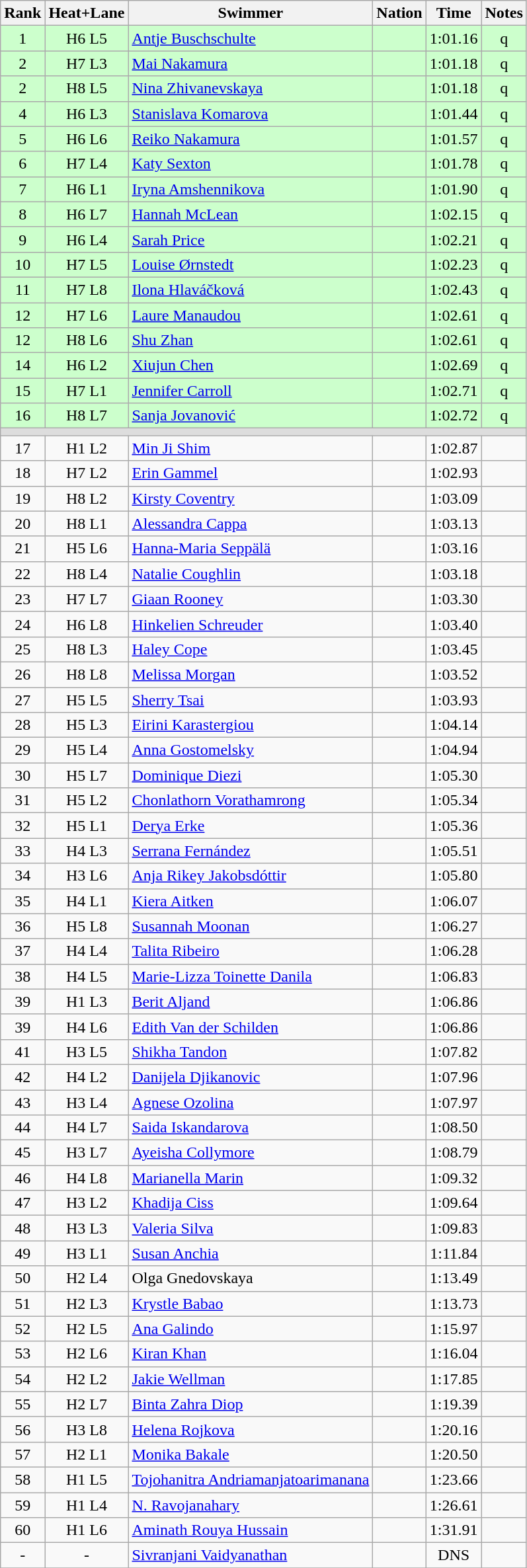<table class="wikitable sortable" style="text-align:center">
<tr>
<th>Rank</th>
<th>Heat+Lane</th>
<th>Swimmer</th>
<th>Nation</th>
<th>Time</th>
<th>Notes</th>
</tr>
<tr bgcolor=ccffcc>
<td>1</td>
<td>H6 L5</td>
<td align=left><a href='#'>Antje Buschschulte</a></td>
<td align=left></td>
<td>1:01.16</td>
<td>q</td>
</tr>
<tr bgcolor=ccffcc>
<td>2</td>
<td>H7 L3</td>
<td align=left><a href='#'>Mai Nakamura</a></td>
<td align=left></td>
<td>1:01.18</td>
<td>q</td>
</tr>
<tr bgcolor=ccffcc>
<td>2</td>
<td>H8 L5</td>
<td align=left><a href='#'>Nina Zhivanevskaya</a></td>
<td align=left></td>
<td>1:01.18</td>
<td>q</td>
</tr>
<tr bgcolor=ccffcc>
<td>4</td>
<td>H6 L3</td>
<td align=left><a href='#'>Stanislava Komarova</a></td>
<td align=left></td>
<td>1:01.44</td>
<td>q</td>
</tr>
<tr bgcolor=ccffcc>
<td>5</td>
<td>H6 L6</td>
<td align=left><a href='#'>Reiko Nakamura</a></td>
<td align=left></td>
<td>1:01.57</td>
<td>q</td>
</tr>
<tr bgcolor=ccffcc>
<td>6</td>
<td>H7 L4</td>
<td align=left><a href='#'>Katy Sexton</a></td>
<td align=left></td>
<td>1:01.78</td>
<td>q</td>
</tr>
<tr bgcolor=ccffcc>
<td>7</td>
<td>H6 L1</td>
<td align=left><a href='#'>Iryna Amshennikova</a></td>
<td align=left></td>
<td>1:01.90</td>
<td>q</td>
</tr>
<tr bgcolor=ccffcc>
<td>8</td>
<td>H6 L7</td>
<td align=left><a href='#'>Hannah McLean</a></td>
<td align=left></td>
<td>1:02.15</td>
<td>q</td>
</tr>
<tr bgcolor=ccffcc>
<td>9</td>
<td>H6 L4</td>
<td align=left><a href='#'>Sarah Price</a></td>
<td align=left></td>
<td>1:02.21</td>
<td>q</td>
</tr>
<tr bgcolor=ccffcc>
<td>10</td>
<td>H7 L5</td>
<td align=left><a href='#'>Louise Ørnstedt</a></td>
<td align=left></td>
<td>1:02.23</td>
<td>q</td>
</tr>
<tr bgcolor=ccffcc>
<td>11</td>
<td>H7 L8</td>
<td align=left><a href='#'>Ilona Hlaváčková</a></td>
<td align=left></td>
<td>1:02.43</td>
<td>q</td>
</tr>
<tr bgcolor=ccffcc>
<td>12</td>
<td>H7 L6</td>
<td align=left><a href='#'>Laure Manaudou</a></td>
<td align=left></td>
<td>1:02.61</td>
<td>q</td>
</tr>
<tr bgcolor=ccffcc>
<td>12</td>
<td>H8 L6</td>
<td align=left><a href='#'>Shu Zhan</a></td>
<td align=left></td>
<td>1:02.61</td>
<td>q</td>
</tr>
<tr bgcolor=ccffcc>
<td>14</td>
<td>H6 L2</td>
<td align=left><a href='#'>Xiujun Chen</a></td>
<td align=left></td>
<td>1:02.69</td>
<td>q</td>
</tr>
<tr bgcolor=ccffcc>
<td>15</td>
<td>H7 L1</td>
<td align=left><a href='#'>Jennifer Carroll</a></td>
<td align=left></td>
<td>1:02.71</td>
<td>q</td>
</tr>
<tr bgcolor=ccffcc>
<td>16</td>
<td>H8 L7</td>
<td align=left><a href='#'>Sanja Jovanović</a></td>
<td align=left></td>
<td>1:02.72</td>
<td>q</td>
</tr>
<tr bgcolor=#DDDDDD>
<td colspan=6></td>
</tr>
<tr>
<td>17</td>
<td>H1 L2</td>
<td align=left><a href='#'>Min Ji Shim</a></td>
<td align=left></td>
<td>1:02.87</td>
<td></td>
</tr>
<tr>
<td>18</td>
<td>H7 L2</td>
<td align=left><a href='#'>Erin Gammel</a></td>
<td align=left></td>
<td>1:02.93</td>
<td></td>
</tr>
<tr>
<td>19</td>
<td>H8 L2</td>
<td align=left><a href='#'>Kirsty Coventry</a></td>
<td align=left></td>
<td>1:03.09</td>
<td></td>
</tr>
<tr>
<td>20</td>
<td>H8 L1</td>
<td align=left><a href='#'>Alessandra Cappa</a></td>
<td align=left></td>
<td>1:03.13</td>
<td></td>
</tr>
<tr>
<td>21</td>
<td>H5 L6</td>
<td align=left><a href='#'>Hanna-Maria Seppälä</a></td>
<td align=left></td>
<td>1:03.16</td>
<td></td>
</tr>
<tr>
<td>22</td>
<td>H8 L4</td>
<td align=left><a href='#'>Natalie Coughlin</a></td>
<td align=left></td>
<td>1:03.18</td>
<td></td>
</tr>
<tr>
<td>23</td>
<td>H7 L7</td>
<td align=left><a href='#'>Giaan Rooney</a></td>
<td align=left></td>
<td>1:03.30</td>
<td></td>
</tr>
<tr>
<td>24</td>
<td>H6 L8</td>
<td align=left><a href='#'>Hinkelien Schreuder</a></td>
<td align=left></td>
<td>1:03.40</td>
<td></td>
</tr>
<tr>
<td>25</td>
<td>H8 L3</td>
<td align=left><a href='#'>Haley Cope</a></td>
<td align=left></td>
<td>1:03.45</td>
<td></td>
</tr>
<tr>
<td>26</td>
<td>H8 L8</td>
<td align=left><a href='#'>Melissa Morgan</a></td>
<td align=left></td>
<td>1:03.52</td>
<td></td>
</tr>
<tr>
<td>27</td>
<td>H5 L5</td>
<td align=left><a href='#'>Sherry Tsai</a></td>
<td align=left></td>
<td>1:03.93</td>
<td></td>
</tr>
<tr>
<td>28</td>
<td>H5 L3</td>
<td align=left><a href='#'>Eirini Karastergiou</a></td>
<td align=left></td>
<td>1:04.14</td>
<td></td>
</tr>
<tr>
<td>29</td>
<td>H5 L4</td>
<td align=left><a href='#'>Anna Gostomelsky</a></td>
<td align=left></td>
<td>1:04.94</td>
<td></td>
</tr>
<tr>
<td>30</td>
<td>H5 L7</td>
<td align=left><a href='#'>Dominique Diezi</a></td>
<td align=left></td>
<td>1:05.30</td>
<td></td>
</tr>
<tr>
<td>31</td>
<td>H5 L2</td>
<td align=left><a href='#'>Chonlathorn Vorathamrong</a></td>
<td align=left></td>
<td>1:05.34</td>
<td></td>
</tr>
<tr>
<td>32</td>
<td>H5 L1</td>
<td align=left><a href='#'>Derya Erke</a></td>
<td align=left></td>
<td>1:05.36</td>
<td></td>
</tr>
<tr>
<td>33</td>
<td>H4 L3</td>
<td align=left><a href='#'>Serrana Fernández</a></td>
<td align=left></td>
<td>1:05.51</td>
<td></td>
</tr>
<tr>
<td>34</td>
<td>H3 L6</td>
<td align=left><a href='#'>Anja Rikey Jakobsdóttir</a></td>
<td align=left></td>
<td>1:05.80</td>
<td></td>
</tr>
<tr>
<td>35</td>
<td>H4 L1</td>
<td align=left><a href='#'>Kiera Aitken</a></td>
<td align=left></td>
<td>1:06.07</td>
<td></td>
</tr>
<tr>
<td>36</td>
<td>H5 L8</td>
<td align=left><a href='#'>Susannah Moonan</a></td>
<td align=left></td>
<td>1:06.27</td>
<td></td>
</tr>
<tr>
<td>37</td>
<td>H4 L4</td>
<td align=left><a href='#'>Talita Ribeiro</a></td>
<td align=left></td>
<td>1:06.28</td>
<td></td>
</tr>
<tr>
<td>38</td>
<td>H4 L5</td>
<td align=left><a href='#'>Marie-Lizza Toinette Danila</a></td>
<td align=left></td>
<td>1:06.83</td>
<td></td>
</tr>
<tr>
<td>39</td>
<td>H1 L3</td>
<td align=left><a href='#'>Berit Aljand</a></td>
<td align=left></td>
<td>1:06.86</td>
<td></td>
</tr>
<tr>
<td>39</td>
<td>H4 L6</td>
<td align=left><a href='#'>Edith Van der Schilden</a></td>
<td align=left></td>
<td>1:06.86</td>
<td></td>
</tr>
<tr>
<td>41</td>
<td>H3 L5</td>
<td align=left><a href='#'>Shikha Tandon</a></td>
<td align=left></td>
<td>1:07.82</td>
<td></td>
</tr>
<tr>
<td>42</td>
<td>H4 L2</td>
<td align=left><a href='#'>Danijela Djikanovic</a></td>
<td align=left></td>
<td>1:07.96</td>
<td></td>
</tr>
<tr>
<td>43</td>
<td>H3 L4</td>
<td align=left><a href='#'>Agnese Ozolina</a></td>
<td align=left></td>
<td>1:07.97</td>
<td></td>
</tr>
<tr>
<td>44</td>
<td>H4 L7</td>
<td align=left><a href='#'>Saida Iskandarova</a></td>
<td align=left></td>
<td>1:08.50</td>
<td></td>
</tr>
<tr>
<td>45</td>
<td>H3 L7</td>
<td align=left><a href='#'>Ayeisha Collymore</a></td>
<td align=left></td>
<td>1:08.79</td>
<td></td>
</tr>
<tr>
<td>46</td>
<td>H4 L8</td>
<td align=left><a href='#'>Marianella Marin</a></td>
<td align=left></td>
<td>1:09.32</td>
<td></td>
</tr>
<tr>
<td>47</td>
<td>H3 L2</td>
<td align=left><a href='#'>Khadija Ciss</a></td>
<td align=left></td>
<td>1:09.64</td>
<td></td>
</tr>
<tr>
<td>48</td>
<td>H3 L3</td>
<td align=left><a href='#'>Valeria Silva</a></td>
<td align=left></td>
<td>1:09.83</td>
<td></td>
</tr>
<tr>
<td>49</td>
<td>H3 L1</td>
<td align=left><a href='#'>Susan Anchia</a></td>
<td align=left></td>
<td>1:11.84</td>
<td></td>
</tr>
<tr>
<td>50</td>
<td>H2 L4</td>
<td align=left>Olga Gnedovskaya</td>
<td align=left></td>
<td>1:13.49</td>
<td></td>
</tr>
<tr>
<td>51</td>
<td>H2 L3</td>
<td align=left><a href='#'>Krystle Babao</a></td>
<td align=left></td>
<td>1:13.73</td>
<td></td>
</tr>
<tr>
<td>52</td>
<td>H2 L5</td>
<td align=left><a href='#'>Ana Galindo</a></td>
<td align=left></td>
<td>1:15.97</td>
<td></td>
</tr>
<tr>
<td>53</td>
<td>H2 L6</td>
<td align=left><a href='#'>Kiran Khan</a></td>
<td align=left></td>
<td>1:16.04</td>
<td></td>
</tr>
<tr>
<td>54</td>
<td>H2 L2</td>
<td align=left><a href='#'>Jakie Wellman</a></td>
<td align=left></td>
<td>1:17.85</td>
<td></td>
</tr>
<tr>
<td>55</td>
<td>H2 L7</td>
<td align=left><a href='#'>Binta Zahra Diop</a></td>
<td align=left></td>
<td>1:19.39</td>
<td></td>
</tr>
<tr>
<td>56</td>
<td>H3 L8</td>
<td align=left><a href='#'>Helena Rojkova</a></td>
<td align=left></td>
<td>1:20.16</td>
<td></td>
</tr>
<tr>
<td>57</td>
<td>H2 L1</td>
<td align=left><a href='#'>Monika Bakale</a></td>
<td align=left></td>
<td>1:20.50</td>
<td></td>
</tr>
<tr>
<td>58</td>
<td>H1 L5</td>
<td align=left><a href='#'>Tojohanitra Andriamanjatoarimanana</a></td>
<td align=left></td>
<td>1:23.66</td>
<td></td>
</tr>
<tr>
<td>59</td>
<td>H1 L4</td>
<td align=left><a href='#'>N. Ravojanahary</a></td>
<td align=left></td>
<td>1:26.61</td>
<td></td>
</tr>
<tr>
<td>60</td>
<td>H1 L6</td>
<td align=left><a href='#'>Aminath Rouya Hussain</a></td>
<td align=left></td>
<td>1:31.91</td>
<td></td>
</tr>
<tr>
<td>-</td>
<td>-</td>
<td align=left><a href='#'>Sivranjani Vaidyanathan</a></td>
<td align=left></td>
<td>DNS</td>
<td></td>
</tr>
<tr>
</tr>
</table>
